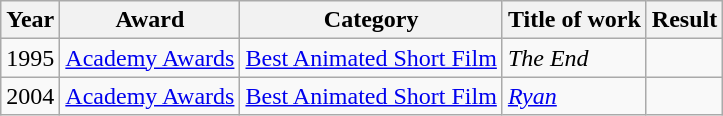<table class="wikitable sortable">
<tr>
<th>Year</th>
<th>Award</th>
<th>Category</th>
<th>Title of work</th>
<th>Result</th>
</tr>
<tr>
<td>1995</td>
<td><a href='#'>Academy Awards</a></td>
<td><a href='#'>Best Animated Short Film</a></td>
<td><em>The End</em></td>
<td></td>
</tr>
<tr>
<td>2004</td>
<td><a href='#'>Academy Awards</a></td>
<td><a href='#'>Best Animated Short Film</a></td>
<td><em><a href='#'>Ryan</a></em></td>
<td></td>
</tr>
</table>
